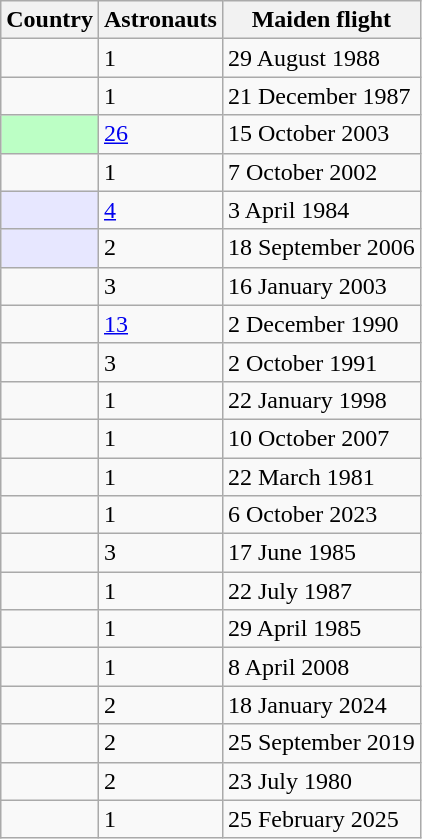<table class="wikitable sortable static-row-numbers">
<tr>
<th>Country</th>
<th>Astronauts</th>
<th>Maiden flight</th>
</tr>
<tr>
<td></td>
<td>1</td>
<td>29 August 1988</td>
</tr>
<tr>
<td></td>
<td>1</td>
<td>21 December 1987</td>
</tr>
<tr>
<td style="background-color:#BCFFC5;"></td>
<td><a href='#'>26</a></td>
<td>15 October 2003</td>
</tr>
<tr>
<td></td>
<td>1</td>
<td>7 October 2002</td>
</tr>
<tr>
<td style="background-color:#E7E7FF;"></td>
<td><a href='#'>4</a></td>
<td>3 April 1984</td>
</tr>
<tr>
<td style="background-color:#E7E7FF;"></td>
<td>2</td>
<td>18 September 2006</td>
</tr>
<tr>
<td></td>
<td>3</td>
<td>16 January 2003</td>
</tr>
<tr>
<td></td>
<td><a href='#'>13</a></td>
<td>2 December 1990</td>
</tr>
<tr>
<td></td>
<td>3</td>
<td>2 October 1991</td>
</tr>
<tr>
<td></td>
<td>1</td>
<td>22 January 1998</td>
</tr>
<tr>
<td></td>
<td>1</td>
<td>10 October 2007</td>
</tr>
<tr>
<td></td>
<td>1</td>
<td>22 March 1981</td>
</tr>
<tr>
<td></td>
<td>1</td>
<td>6 October 2023</td>
</tr>
<tr>
<td></td>
<td>3</td>
<td>17 June 1985</td>
</tr>
<tr>
<td></td>
<td>1</td>
<td>22 July 1987</td>
</tr>
<tr>
<td></td>
<td>1</td>
<td>29 April 1985</td>
</tr>
<tr>
<td></td>
<td>1</td>
<td>8 April 2008</td>
</tr>
<tr>
<td></td>
<td>2</td>
<td>18 January 2024</td>
</tr>
<tr>
<td></td>
<td>2</td>
<td>25 September 2019</td>
</tr>
<tr>
<td></td>
<td>2</td>
<td>23 July 1980</td>
</tr>
<tr>
<td></td>
<td>1</td>
<td>25 February 2025</td>
</tr>
</table>
